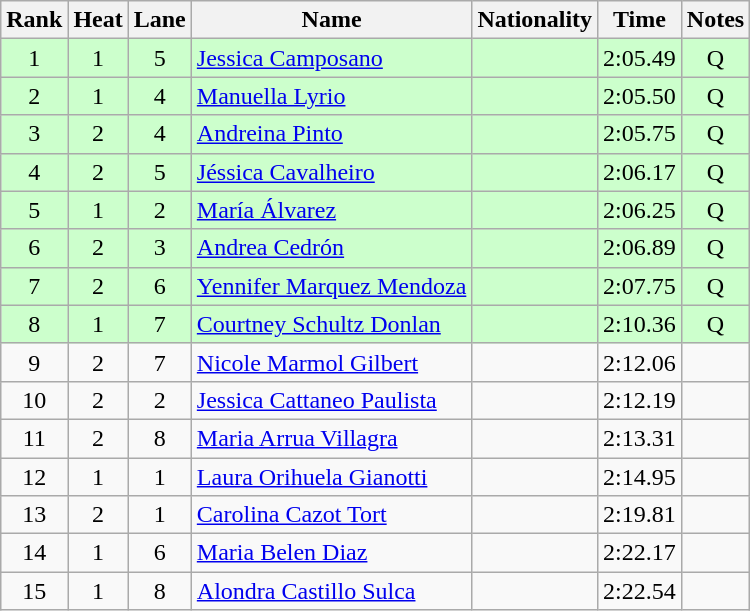<table class="wikitable sortable" style="text-align:center">
<tr>
<th>Rank</th>
<th>Heat</th>
<th>Lane</th>
<th>Name</th>
<th>Nationality</th>
<th>Time</th>
<th>Notes</th>
</tr>
<tr bgcolor=ccffcc>
<td>1</td>
<td>1</td>
<td>5</td>
<td align=left><a href='#'>Jessica Camposano</a></td>
<td align=left></td>
<td>2:05.49</td>
<td>Q</td>
</tr>
<tr bgcolor=ccffcc>
<td>2</td>
<td>1</td>
<td>4</td>
<td align=left><a href='#'>Manuella Lyrio</a></td>
<td align=left></td>
<td>2:05.50</td>
<td>Q</td>
</tr>
<tr bgcolor=ccffcc>
<td>3</td>
<td>2</td>
<td>4</td>
<td align=left><a href='#'>Andreina Pinto</a></td>
<td align=left></td>
<td>2:05.75</td>
<td>Q</td>
</tr>
<tr bgcolor=ccffcc>
<td>4</td>
<td>2</td>
<td>5</td>
<td align=left><a href='#'>Jéssica Cavalheiro</a></td>
<td align=left></td>
<td>2:06.17</td>
<td>Q</td>
</tr>
<tr bgcolor=ccffcc>
<td>5</td>
<td>1</td>
<td>2</td>
<td align=left><a href='#'>María Álvarez</a></td>
<td align=left></td>
<td>2:06.25</td>
<td>Q</td>
</tr>
<tr bgcolor=ccffcc>
<td>6</td>
<td>2</td>
<td>3</td>
<td align=left><a href='#'>Andrea Cedrón</a></td>
<td align=left></td>
<td>2:06.89</td>
<td>Q</td>
</tr>
<tr bgcolor=ccffcc>
<td>7</td>
<td>2</td>
<td>6</td>
<td align=left><a href='#'>Yennifer Marquez Mendoza</a></td>
<td align=left></td>
<td>2:07.75</td>
<td>Q</td>
</tr>
<tr bgcolor=ccffcc>
<td>8</td>
<td>1</td>
<td>7</td>
<td align=left><a href='#'>Courtney Schultz Donlan</a></td>
<td align=left></td>
<td>2:10.36</td>
<td>Q</td>
</tr>
<tr>
<td>9</td>
<td>2</td>
<td>7</td>
<td align=left><a href='#'>Nicole Marmol Gilbert</a></td>
<td align=left></td>
<td>2:12.06</td>
<td></td>
</tr>
<tr>
<td>10</td>
<td>2</td>
<td>2</td>
<td align=left><a href='#'>Jessica Cattaneo Paulista</a></td>
<td align=left></td>
<td>2:12.19</td>
<td></td>
</tr>
<tr>
<td>11</td>
<td>2</td>
<td>8</td>
<td align=left><a href='#'>Maria Arrua Villagra</a></td>
<td align=left></td>
<td>2:13.31</td>
<td></td>
</tr>
<tr>
<td>12</td>
<td>1</td>
<td>1</td>
<td align=left><a href='#'>Laura Orihuela Gianotti</a></td>
<td align=left></td>
<td>2:14.95</td>
<td></td>
</tr>
<tr>
<td>13</td>
<td>2</td>
<td>1</td>
<td align=left><a href='#'>Carolina Cazot Tort</a></td>
<td align=left></td>
<td>2:19.81</td>
<td></td>
</tr>
<tr>
<td>14</td>
<td>1</td>
<td>6</td>
<td align=left><a href='#'>Maria Belen Diaz</a></td>
<td align=left></td>
<td>2:22.17</td>
<td></td>
</tr>
<tr>
<td>15</td>
<td>1</td>
<td>8</td>
<td align=left><a href='#'>Alondra Castillo Sulca</a></td>
<td align=left></td>
<td>2:22.54</td>
<td></td>
</tr>
</table>
